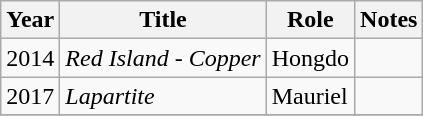<table class="wikitable sortable">
<tr>
<th>Year</th>
<th>Title</th>
<th>Role</th>
<th class="unsortable">Notes</th>
</tr>
<tr>
<td>2014</td>
<td><em>Red Island - Copper</em></td>
<td>Hongdo</td>
<td></td>
</tr>
<tr>
<td>2017</td>
<td><em>Lapartite</em></td>
<td>Mauriel</td>
<td></td>
</tr>
<tr>
</tr>
</table>
